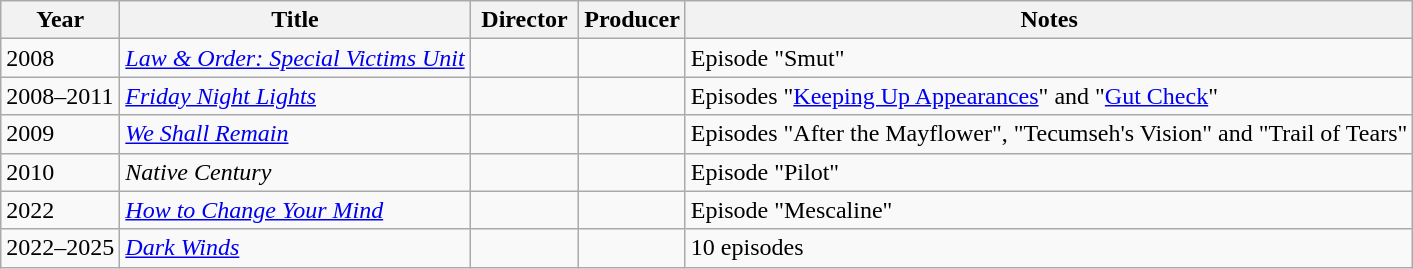<table class="wikitable">
<tr>
<th>Year</th>
<th>Title</th>
<th width=65>Director</th>
<th>Producer</th>
<th>Notes</th>
</tr>
<tr>
<td>2008</td>
<td><em><a href='#'>Law & Order: Special Victims Unit</a></em></td>
<td></td>
<td></td>
<td>Episode "Smut"</td>
</tr>
<tr>
<td>2008–2011</td>
<td><em><a href='#'>Friday Night Lights</a></em></td>
<td></td>
<td></td>
<td>Episodes "<a href='#'>Keeping Up Appearances</a>" and "<a href='#'>Gut Check</a>"</td>
</tr>
<tr>
<td>2009</td>
<td><em><a href='#'>We Shall Remain</a></em></td>
<td></td>
<td></td>
<td>Episodes "After the Mayflower", "Tecumseh's Vision" and "Trail of Tears"</td>
</tr>
<tr>
<td>2010</td>
<td><em>Native Century</em></td>
<td></td>
<td></td>
<td>Episode "Pilot"</td>
</tr>
<tr>
<td>2022</td>
<td><em><a href='#'>How to Change Your Mind</a></em></td>
<td></td>
<td></td>
<td>Episode "Mescaline"</td>
</tr>
<tr>
<td>2022–2025</td>
<td><em><a href='#'>Dark Winds</a></em></td>
<td></td>
<td></td>
<td>10 episodes</td>
</tr>
</table>
